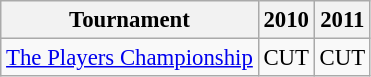<table class="wikitable" style="font-size:95%;text-align:center;">
<tr>
<th>Tournament</th>
<th>2010</th>
<th>2011</th>
</tr>
<tr>
<td align=left><a href='#'>The Players Championship</a></td>
<td>CUT</td>
<td>CUT</td>
</tr>
</table>
